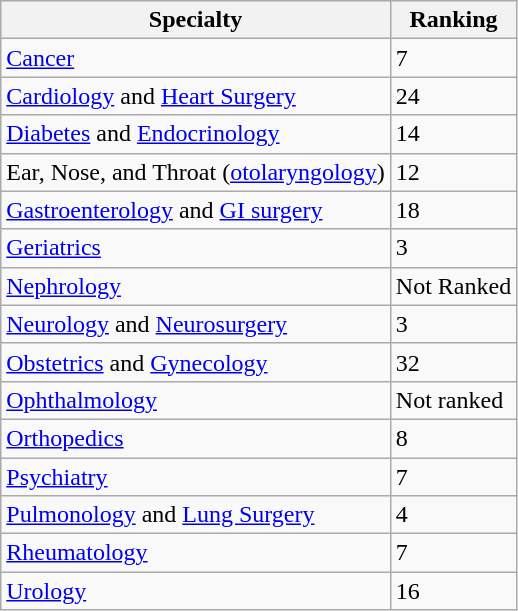<table class="wikitable">
<tr>
<th>Specialty</th>
<th>Ranking</th>
</tr>
<tr>
<td><a href='#'>Cancer</a></td>
<td>7</td>
</tr>
<tr>
<td><a href='#'>Cardiology</a> and <a href='#'>Heart Surgery</a></td>
<td>24</td>
</tr>
<tr>
<td><a href='#'>Diabetes</a> and <a href='#'>Endocrinology</a></td>
<td>14</td>
</tr>
<tr>
<td>Ear, Nose, and Throat (<a href='#'>otolaryngology</a>)</td>
<td>12</td>
</tr>
<tr>
<td><a href='#'>Gastroenterology</a> and <a href='#'>GI surgery</a></td>
<td>18</td>
</tr>
<tr>
<td><a href='#'>Geriatrics</a></td>
<td>3</td>
</tr>
<tr>
<td><a href='#'>Nephrology</a></td>
<td>Not Ranked</td>
</tr>
<tr>
<td><a href='#'>Neurology</a> and <a href='#'>Neurosurgery</a></td>
<td>3</td>
</tr>
<tr>
<td><a href='#'>Obstetrics</a> and <a href='#'>Gynecology</a></td>
<td>32</td>
</tr>
<tr>
<td><a href='#'>Ophthalmology</a></td>
<td>Not ranked</td>
</tr>
<tr>
<td><a href='#'>Orthopedics</a></td>
<td>8</td>
</tr>
<tr>
<td><a href='#'>Psychiatry</a></td>
<td>7</td>
</tr>
<tr>
<td><a href='#'>Pulmonology</a> and <a href='#'>Lung Surgery</a></td>
<td>4</td>
</tr>
<tr>
<td><a href='#'>Rheumatology</a></td>
<td>7</td>
</tr>
<tr>
<td><a href='#'>Urology</a></td>
<td>16</td>
</tr>
</table>
